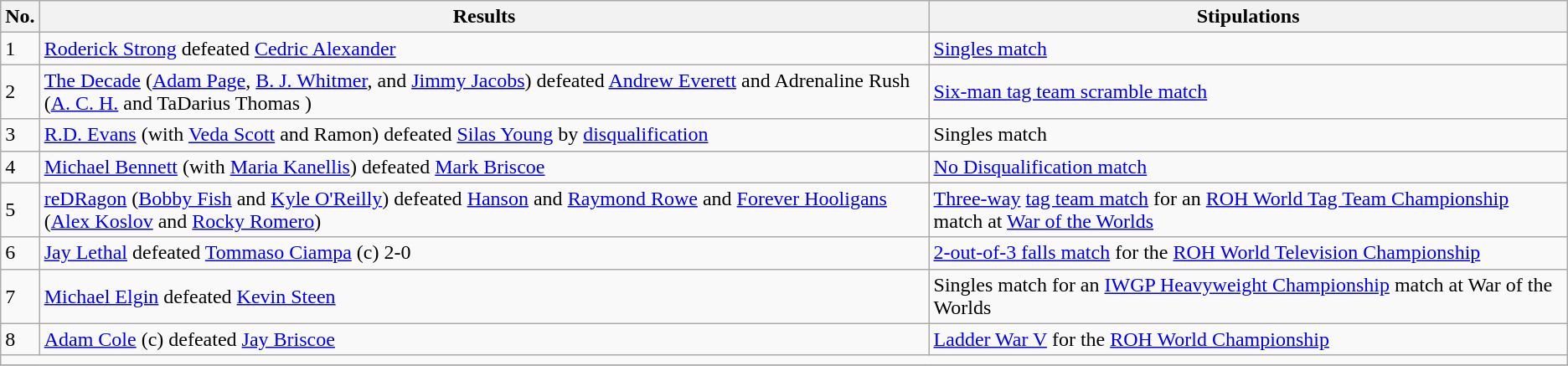<table class="wikitable">
<tr>
<th><strong>No.</strong></th>
<th><strong>Results</strong></th>
<th><strong>Stipulations</strong></th>
</tr>
<tr>
<td>1</td>
<td><a href='#'>Roderick Strong</a> defeated <a href='#'>Cedric Alexander</a></td>
<td><a href='#'>Singles match</a></td>
</tr>
<tr>
<td>2</td>
<td><a href='#'>The Decade</a> (<a href='#'>Adam Page</a>, <a href='#'>B. J. Whitmer</a>, and <a href='#'>Jimmy Jacobs</a>) defeated <a href='#'>Andrew Everett</a> and Adrenaline Rush (<a href='#'>A. C. H.</a> and TaDarius Thomas )</td>
<td><a href='#'>Six-man tag team scramble match</a></td>
</tr>
<tr>
<td>3</td>
<td><a href='#'>R.D. Evans</a> (with <a href='#'>Veda Scott</a> and Ramon) defeated <a href='#'>Silas Young</a> by <a href='#'>disqualification</a></td>
<td>Singles match</td>
</tr>
<tr>
<td>4</td>
<td><a href='#'>Michael Bennett</a> (with <a href='#'>Maria Kanellis</a>) defeated <a href='#'>Mark Briscoe</a></td>
<td><a href='#'>No Disqualification match</a></td>
</tr>
<tr>
<td>5</td>
<td><a href='#'>reDRagon</a> (<a href='#'>Bobby Fish</a> and <a href='#'>Kyle O'Reilly</a>) defeated <a href='#'>Hanson</a> and <a href='#'>Raymond Rowe</a> and <a href='#'>Forever Hooligans</a> (<a href='#'>Alex Koslov</a> and <a href='#'>Rocky Romero</a>)</td>
<td><a href='#'>Three-way</a> <a href='#'>tag team match</a> for an <a href='#'>ROH World Tag Team Championship</a> match at <a href='#'>War of the Worlds</a></td>
</tr>
<tr>
<td>6</td>
<td><a href='#'>Jay Lethal</a> defeated <a href='#'>Tommaso Ciampa</a> (c) 2-0</td>
<td><a href='#'>2-out-of-3 falls match</a> for the <a href='#'>ROH World Television Championship</a></td>
</tr>
<tr>
<td>7</td>
<td><a href='#'>Michael Elgin</a> defeated <a href='#'>Kevin Steen</a></td>
<td>Singles match for an <a href='#'>IWGP Heavyweight Championship</a> match at War of the Worlds</td>
</tr>
<tr>
<td>8</td>
<td><a href='#'>Adam Cole</a> (c) defeated <a href='#'>Jay Briscoe</a></td>
<td><a href='#'>Ladder War V</a> for the <a href='#'>ROH World Championship</a></td>
</tr>
<tr>
<td colspan="4"></td>
</tr>
<tr>
</tr>
</table>
